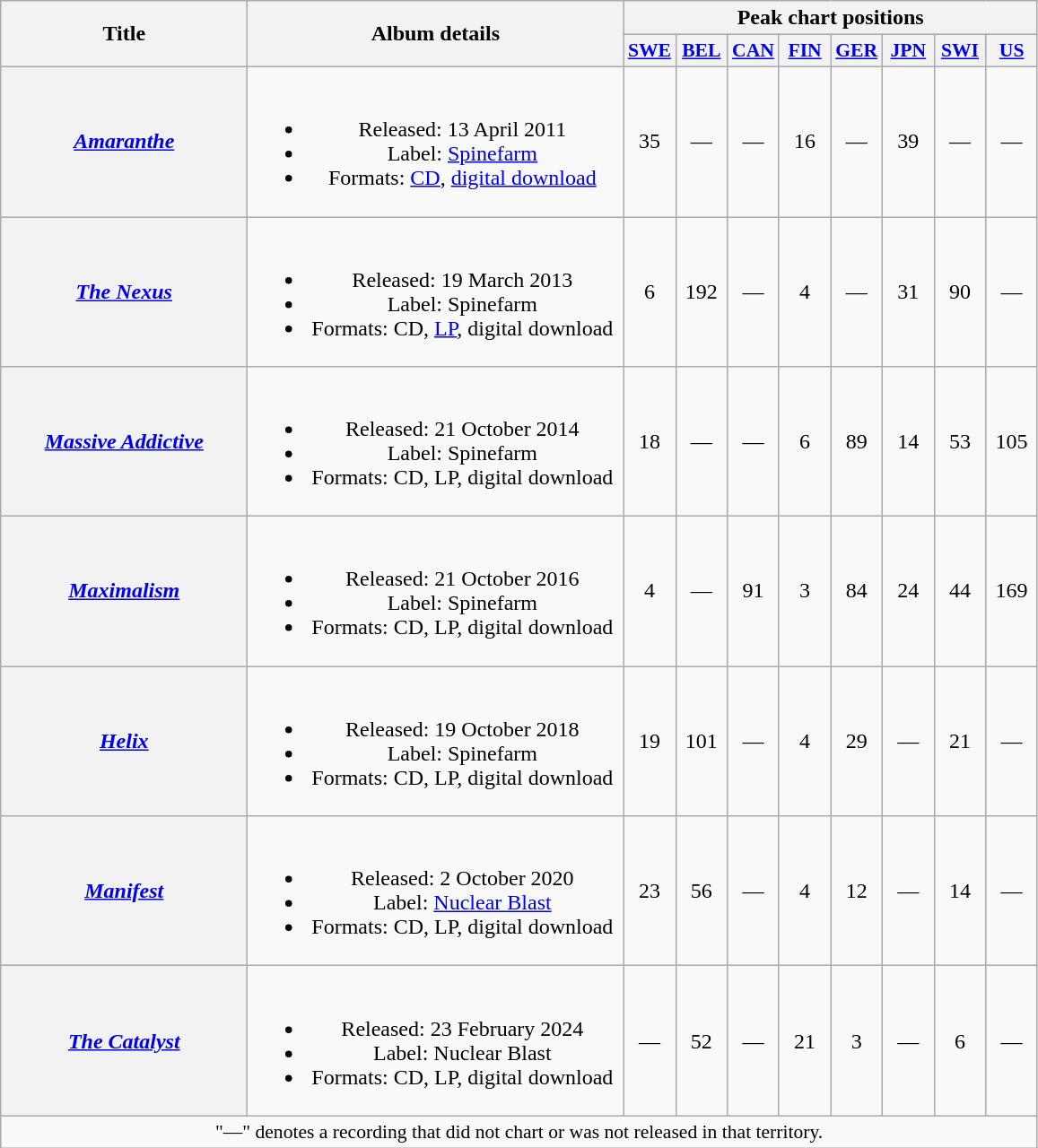<table class="wikitable plainrowheaders" style="text-align:center;" border="1">
<tr>
<th scope="col" rowspan="2" style="width:11em;">Title</th>
<th scope="col" rowspan="2" style="width:17em;">Album details</th>
<th scope="col" colspan="8">Peak chart positions</th>
</tr>
<tr>
<th scope="col" style="width:2.2em;font-size:90%;"><a href='#'>SWE</a><br></th>
<th scope="col" style="width:2.2em;font-size:90%;"><a href='#'>BEL</a><br></th>
<th scope="col" style="width:2.2em;font-size:90%;"><a href='#'>CAN</a><br></th>
<th scope="col" style="width:2.2em;font-size:90%;"><a href='#'>FIN</a><br></th>
<th scope="col" style="width:2.2em;font-size:90%;"><a href='#'>GER</a><br></th>
<th scope="col" style="width:2.2em;font-size:90%;"><a href='#'>JPN</a><br></th>
<th scope="col" style="width:2.2em;font-size:90%;"><a href='#'>SWI</a><br></th>
<th scope="col" style="width:2.2em;font-size:90%;"><a href='#'>US</a><br></th>
</tr>
<tr>
<th scope="row"><em><a href='#'>Amaranthe</a></em></th>
<td><br><ul><li>Released: 13 April 2011</li><li>Label: <a href='#'>Spinefarm</a></li><li>Formats: <a href='#'>CD</a>, <a href='#'>digital download</a></li></ul></td>
<td>35</td>
<td>—</td>
<td>—</td>
<td>16</td>
<td>—</td>
<td>39</td>
<td>—</td>
<td>—</td>
</tr>
<tr>
<th scope="row"><em><a href='#'>The Nexus</a></em></th>
<td><br><ul><li>Released: 19 March 2013</li><li>Label: Spinefarm</li><li>Formats: CD, <a href='#'>LP</a>, digital download</li></ul></td>
<td>6</td>
<td>192</td>
<td>—</td>
<td>4</td>
<td>—</td>
<td>31</td>
<td>90</td>
<td>—</td>
</tr>
<tr>
<th scope="row"><em><a href='#'>Massive Addictive</a></em></th>
<td><br><ul><li>Released: 21 October 2014</li><li>Label: Spinefarm</li><li>Formats: CD, LP, digital download</li></ul></td>
<td>18</td>
<td>—</td>
<td>—</td>
<td>6</td>
<td>89</td>
<td>14</td>
<td>53</td>
<td>105</td>
</tr>
<tr>
<th scope="row"><em><a href='#'>Maximalism</a></em></th>
<td><br><ul><li>Released: 21 October 2016</li><li>Label: Spinefarm</li><li>Formats: CD, LP, digital download</li></ul></td>
<td>4</td>
<td>—</td>
<td>91</td>
<td>3</td>
<td>84</td>
<td>24</td>
<td>44</td>
<td>169</td>
</tr>
<tr>
<th scope="row"><em><a href='#'>Helix</a></em></th>
<td><br><ul><li>Released: 19 October 2018</li><li>Label: Spinefarm</li><li>Formats: CD, LP, digital download</li></ul></td>
<td>19</td>
<td>101</td>
<td>—</td>
<td>4</td>
<td>29</td>
<td>—</td>
<td>21</td>
<td>—</td>
</tr>
<tr>
<th scope="row"><em><a href='#'>Manifest</a></em></th>
<td><br><ul><li>Released: 2 October 2020</li><li>Label: <a href='#'>Nuclear Blast</a></li><li>Formats: CD, LP, digital download</li></ul></td>
<td>23</td>
<td>56</td>
<td>—</td>
<td>4</td>
<td>12</td>
<td>—</td>
<td>14</td>
<td>—</td>
</tr>
<tr>
<th scope="row"><em><a href='#'>The Catalyst</a></em></th>
<td><br><ul><li>Released: 23 February 2024</li><li>Label: Nuclear Blast</li><li>Formats: CD, LP, digital download</li></ul></td>
<td>—</td>
<td>52</td>
<td>—</td>
<td>21<br></td>
<td>3</td>
<td>—</td>
<td>6</td>
<td>—</td>
</tr>
<tr>
<td colspan="10" style="font-size:90%">"—" denotes a recording that did not chart or was not released in that territory.</td>
</tr>
</table>
